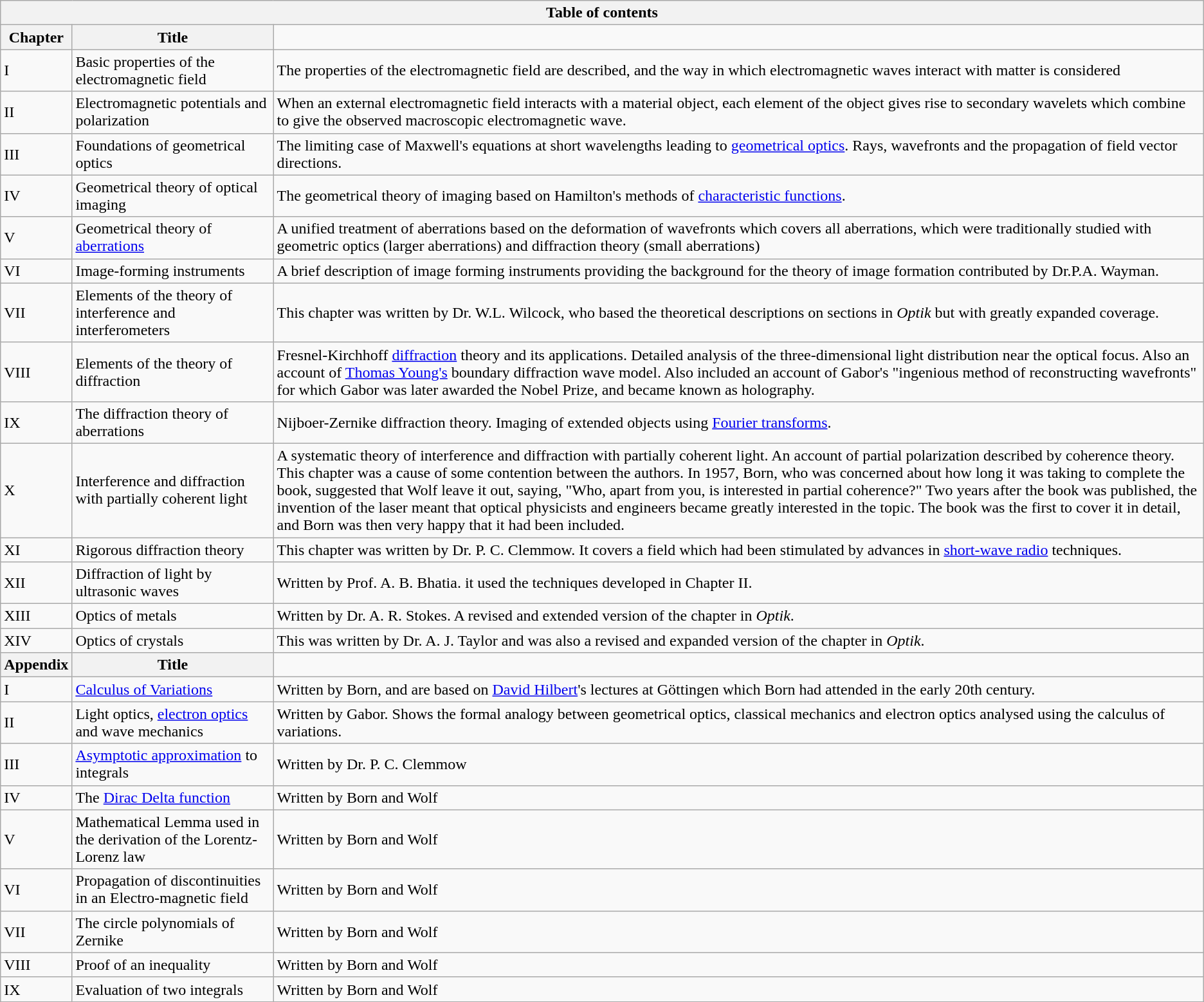<table class="wikitable"  style="width:auto; text-align:left;">
<tr>
<th colspan=3>Table of contents</th>
</tr>
<tr>
<th><strong>Chapter</strong></th>
<th><strong>Title</strong></th>
</tr>
<tr>
<td>I</td>
<td>Basic properties of the electromagnetic field</td>
<td>The properties of the electromagnetic field are described, and the way in which electromagnetic waves interact with matter is considered</td>
</tr>
<tr>
<td>II</td>
<td>Electromagnetic potentials and polarization</td>
<td>When an external electromagnetic field interacts with a material object, each element of the object gives rise to secondary wavelets which combine to give the observed macroscopic electromagnetic wave.</td>
</tr>
<tr>
<td>III</td>
<td>Foundations of geometrical optics</td>
<td>The limiting case of Maxwell's equations at short wavelengths leading to <a href='#'>geometrical optics</a>. Rays, wavefronts and the propagation  of field vector directions.</td>
</tr>
<tr>
<td>IV</td>
<td>Geometrical theory of optical imaging</td>
<td>The geometrical theory of imaging based on Hamilton's methods of <a href='#'>characteristic functions</a>.</td>
</tr>
<tr>
<td>V</td>
<td>Geometrical theory of <a href='#'>aberrations</a></td>
<td>A unified treatment of aberrations based on the deformation of wavefronts which covers all aberrations, which were traditionally studied with geometric optics (larger aberrations) and diffraction theory (small aberrations)</td>
</tr>
<tr>
<td>VI</td>
<td>Image-forming instruments</td>
<td>A brief description of image forming instruments providing the background for the theory of image formation contributed by  Dr.P.A. Wayman.</td>
</tr>
<tr>
<td>VII</td>
<td>Elements of the theory of interference and interferometers</td>
<td>This chapter was written by Dr. W.L. Wilcock, who based the theoretical descriptions on sections in <em>Optik</em> but with greatly expanded coverage.</td>
</tr>
<tr>
<td>VIII</td>
<td>Elements of the theory of diffraction</td>
<td>Fresnel-Kirchhoff <a href='#'>diffraction</a> theory and its applications.  Detailed analysis of the three-dimensional light distribution near the optical focus. Also an account of <a href='#'>Thomas Young's</a> boundary diffraction wave model. Also included an account of Gabor's "ingenious method of reconstructing wavefronts" for which Gabor was later awarded the Nobel Prize, and became known as holography.</td>
</tr>
<tr>
<td>IX</td>
<td>The diffraction theory of aberrations</td>
<td>Nijboer-Zernike diffraction theory. Imaging of extended objects using <a href='#'>Fourier transforms</a>.</td>
</tr>
<tr>
<td>X</td>
<td>Interference and diffraction with partially coherent light</td>
<td>A systematic theory of interference and diffraction with partially coherent light.  An account of partial polarization described by coherence theory.<br>This chapter was a cause of some contention between the authors.  In 1957, Born, who was concerned about how long it was taking to complete the book, suggested that Wolf leave it out, saying, "Who, apart from you, is interested in partial coherence?" Two years after the book was published, the invention of the laser meant that optical physicists and engineers became greatly interested in the topic.  The book was the first to cover it in detail, and Born was then very happy that it had been included.</td>
</tr>
<tr>
<td>XI</td>
<td>Rigorous diffraction theory</td>
<td>This chapter was written by Dr. P. C. Clemmow.  It covers a field which had been stimulated by advances in <a href='#'>short-wave radio</a> techniques.</td>
</tr>
<tr>
<td>XII</td>
<td>Diffraction of light by ultrasonic waves</td>
<td>Written by Prof. A. B. Bhatia. it used the techniques developed in Chapter II.</td>
</tr>
<tr>
<td>XIII</td>
<td>Optics of metals</td>
<td>Written by Dr. A. R. Stokes. A revised and extended version of the chapter in <em>Optik</em>.</td>
</tr>
<tr>
<td>XIV</td>
<td>Optics of crystals</td>
<td>This was written by Dr. A. J. Taylor and was also a revised and expanded version of the chapter in <em>Optik</em>.</td>
</tr>
<tr>
<th><strong>Appendix</strong></th>
<th><strong>Title</strong></th>
</tr>
<tr>
<td>I</td>
<td><a href='#'>Calculus of Variations</a></td>
<td>Written by Born, and are based on <a href='#'>David Hilbert</a>'s lectures at Göttingen which Born had attended in the early 20th century.</td>
</tr>
<tr>
<td>II</td>
<td>Light optics, <a href='#'>electron optics</a> and wave mechanics</td>
<td>Written by Gabor. Shows the formal analogy between geometrical optics, classical mechanics and electron optics analysed using the calculus of variations.</td>
</tr>
<tr>
<td>III</td>
<td><a href='#'>Asymptotic approximation</a> to integrals</td>
<td>Written by Dr. P. C. Clemmow</td>
</tr>
<tr>
<td>IV</td>
<td>The <a href='#'>Dirac Delta function</a></td>
<td>Written by Born and Wolf</td>
</tr>
<tr>
<td>V</td>
<td>Mathematical Lemma used in the derivation of the Lorentz-Lorenz law</td>
<td>Written by Born and Wolf</td>
</tr>
<tr>
<td>VI</td>
<td>Propagation of discontinuities in an Electro-magnetic field</td>
<td>Written by Born and Wolf</td>
</tr>
<tr>
<td>VII</td>
<td>The circle polynomials of Zernike</td>
<td>Written by Born and Wolf</td>
</tr>
<tr>
<td>VIII</td>
<td>Proof of an inequality</td>
<td>Written by Born and Wolf</td>
</tr>
<tr>
<td>IX</td>
<td>Evaluation of two integrals</td>
<td>Written by Born and Wolf</td>
</tr>
<tr>
</tr>
</table>
